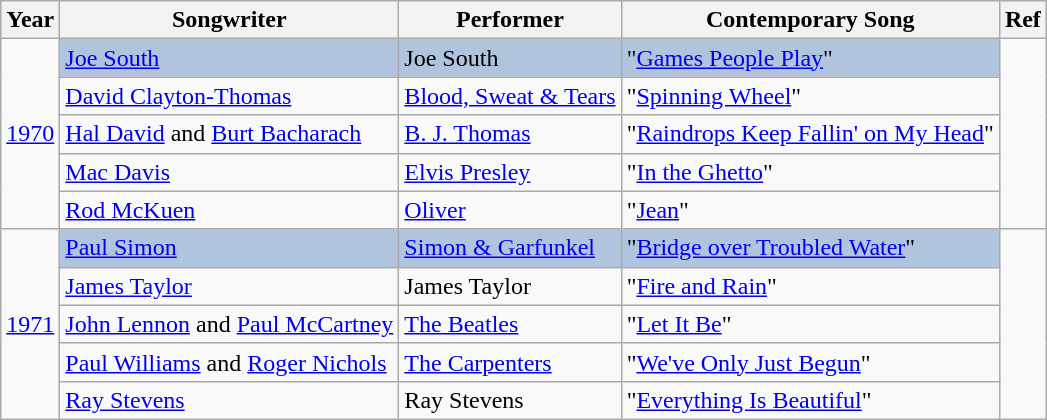<table class="wikitable">
<tr>
<th>Year</th>
<th>Songwriter</th>
<th>Performer</th>
<th>Contemporary Song</th>
<th>Ref</th>
</tr>
<tr>
<td rowspan="5"><a href='#'>1970</a></td>
<td style="background:#B0C4DE"><a href='#'>Joe South</a></td>
<td style="background:#B0C4DE">Joe South</td>
<td style="background:#B0C4DE">"<a href='#'>Games People Play</a>"</td>
<td rowspan="5"></td>
</tr>
<tr>
<td><a href='#'>David Clayton-Thomas</a></td>
<td><a href='#'>Blood, Sweat & Tears</a></td>
<td>"<a href='#'>Spinning Wheel</a>"</td>
</tr>
<tr>
<td><a href='#'>Hal David</a> and <a href='#'>Burt Bacharach</a></td>
<td><a href='#'>B. J. Thomas</a></td>
<td>"<a href='#'>Raindrops Keep Fallin' on My Head</a>"</td>
</tr>
<tr>
<td><a href='#'>Mac Davis</a></td>
<td><a href='#'>Elvis Presley</a></td>
<td>"<a href='#'>In the Ghetto</a>"</td>
</tr>
<tr>
<td><a href='#'>Rod McKuen</a></td>
<td><a href='#'>Oliver</a></td>
<td>"<a href='#'>Jean</a>"</td>
</tr>
<tr>
<td rowspan="5"><a href='#'>1971</a></td>
<td style="background:#B0C4DE"><a href='#'>Paul Simon</a></td>
<td style="background:#B0C4DE"><a href='#'>Simon & Garfunkel</a></td>
<td style="background:#B0C4DE">"<a href='#'>Bridge over Troubled Water</a>"</td>
<td rowspan="5"></td>
</tr>
<tr>
<td><a href='#'>James Taylor</a></td>
<td>James Taylor</td>
<td>"<a href='#'>Fire and Rain</a>"</td>
</tr>
<tr>
<td><a href='#'>John Lennon</a> and <a href='#'>Paul McCartney</a></td>
<td><a href='#'>The Beatles</a></td>
<td>"<a href='#'>Let It Be</a>"</td>
</tr>
<tr>
<td><a href='#'>Paul Williams</a> and <a href='#'>Roger Nichols</a></td>
<td><a href='#'>The Carpenters</a></td>
<td>"<a href='#'>We've Only Just Begun</a>"</td>
</tr>
<tr>
<td><a href='#'>Ray Stevens</a></td>
<td>Ray Stevens</td>
<td>"<a href='#'>Everything Is Beautiful</a>"</td>
</tr>
</table>
